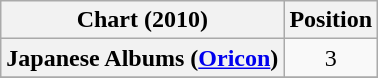<table class="wikitable plainrowheaders">
<tr>
<th>Chart (2010)</th>
<th>Position</th>
</tr>
<tr>
<th scope="row">Japanese Albums (<a href='#'>Oricon</a>)</th>
<td style="text-align:center;">3</td>
</tr>
<tr>
</tr>
</table>
